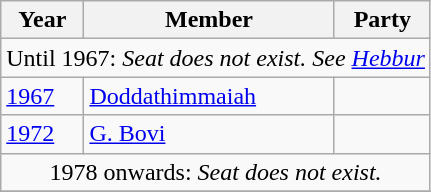<table class="wikitable sortable">
<tr>
<th>Year</th>
<th>Member</th>
<th colspan="2">Party</th>
</tr>
<tr>
<td colspan=4 align=center>Until 1967: <em>Seat does not exist. See <a href='#'>Hebbur</a></em></td>
</tr>
<tr>
<td><a href='#'>1967</a></td>
<td><a href='#'>Doddathimmaiah</a></td>
<td></td>
</tr>
<tr>
<td><a href='#'>1972</a></td>
<td><a href='#'>G. Bovi</a></td>
<td></td>
</tr>
<tr>
<td colspan=4 align=center>1978 onwards: <em>Seat does not exist.</em></td>
</tr>
<tr>
</tr>
</table>
